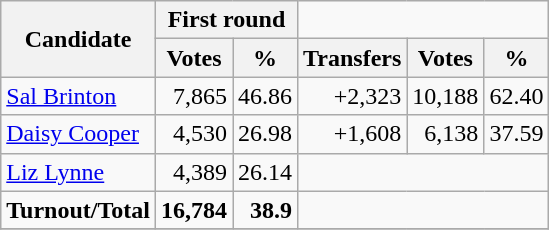<table class=wikitable style=text-align:right>
<tr>
<th rowspan=2>Candidate</th>
<th colspan=2>First round</th>
</tr>
<tr>
<th>Votes</th>
<th>%</th>
<th>Transfers</th>
<th>Votes</th>
<th>%</th>
</tr>
<tr>
<td align=left><a href='#'>Sal Brinton</a></td>
<td>7,865</td>
<td>46.86</td>
<td>+2,323</td>
<td>10,188</td>
<td>62.40</td>
</tr>
<tr>
<td align=left><a href='#'>Daisy Cooper</a></td>
<td>4,530</td>
<td>26.98</td>
<td>+1,608</td>
<td>6,138</td>
<td>37.59</td>
</tr>
<tr>
<td align=left><a href='#'>Liz Lynne</a></td>
<td>4,389</td>
<td>26.14</td>
<td colspan=3></td>
</tr>
<tr>
<td align=left><strong>Turnout/Total</strong></td>
<td><strong>16,784</strong></td>
<td><strong>38.9</strong></td>
<td colspan=3></td>
</tr>
<tr>
</tr>
</table>
